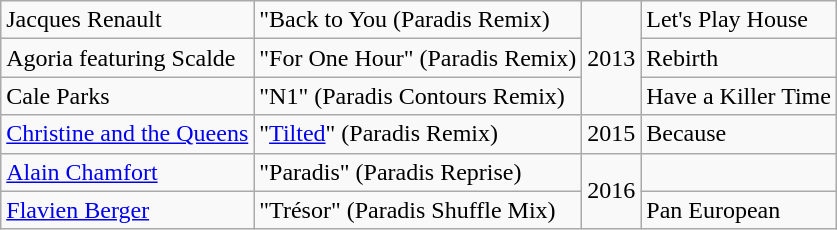<table class="wikitable">
<tr>
<td>Jacques Renault</td>
<td>"Back to You (Paradis Remix)</td>
<td rowspan="3">2013</td>
<td>Let's Play House</td>
</tr>
<tr>
<td>Agoria featuring Scalde</td>
<td>"For One Hour" (Paradis Remix)</td>
<td>Rebirth</td>
</tr>
<tr>
<td>Cale Parks</td>
<td>"N1" (Paradis Contours Remix)</td>
<td>Have a Killer Time</td>
</tr>
<tr>
<td><a href='#'>Christine and the Queens</a></td>
<td>"<a href='#'>Tilted</a>" (Paradis Remix)</td>
<td>2015</td>
<td>Because</td>
</tr>
<tr>
<td><a href='#'>Alain Chamfort</a></td>
<td>"Paradis" (Paradis Reprise)</td>
<td rowspan="2">2016</td>
<td></td>
</tr>
<tr>
<td><a href='#'>Flavien Berger</a></td>
<td>"Trésor" (Paradis Shuffle Mix)</td>
<td>Pan European</td>
</tr>
</table>
